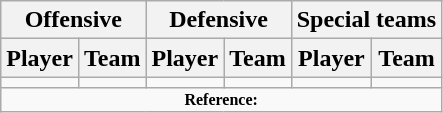<table class="wikitable" border="1">
<tr>
<th colspan="2">Offensive</th>
<th colspan="2">Defensive</th>
<th colspan="2">Special teams</th>
</tr>
<tr>
<th>Player</th>
<th>Team</th>
<th>Player</th>
<th>Team</th>
<th>Player</th>
<th>Team</th>
</tr>
<tr>
<td></td>
<td></td>
<td></td>
<td></td>
<td></td>
<td></td>
</tr>
<tr>
<td colspan="6" style="font-size: 8pt" align="center"><strong>Reference:</strong></td>
</tr>
</table>
